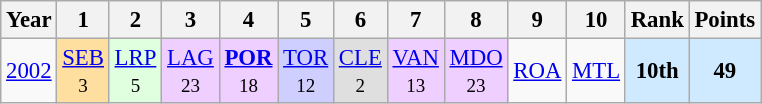<table class="wikitable" style="text-align:center; font-size:95%">
<tr>
<th>Year</th>
<th>1</th>
<th>2</th>
<th>3</th>
<th>4</th>
<th>5</th>
<th>6</th>
<th>7</th>
<th>8</th>
<th>9</th>
<th>10</th>
<th>Rank</th>
<th>Points</th>
</tr>
<tr>
<td><a href='#'>2002</a></td>
<td style="background:#FFDF9F;"><a href='#'>SEB</a><br><small>3</small></td>
<td style="background:#DFFFDF;"><a href='#'>LRP</a><br><small>5</small></td>
<td style="background:#EFCFFF;"><a href='#'>LAG</a><br><small>23</small></td>
<td style="background:#EFCFFF;"><strong><a href='#'>POR</a></strong><br><small>18</small></td>
<td style="background:#CFCFFF;"><a href='#'>TOR</a><br><small>12</small></td>
<td style="background:#DFDFDF;"><a href='#'>CLE</a><br><small>2</small></td>
<td style="background:#EFCFFF;"><a href='#'>VAN</a><br><small>13</small></td>
<td style="background:#EFCFFF;"><a href='#'>MDO</a><br><small>23</small></td>
<td><a href='#'>ROA</a><br><small></small></td>
<td><a href='#'>MTL</a><br><small></small></td>
<td style="background:#CFEAFF;"><strong>10th</strong></td>
<td style="background:#CFEAFF;"><strong>49</strong></td>
</tr>
</table>
